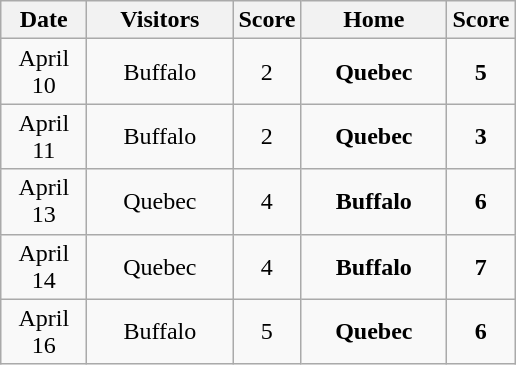<table class="wikitable">
<tr>
<th width="50">Date</th>
<th width="90">Visitors</th>
<th width="25">Score</th>
<th width="90">Home</th>
<th width="25">Score</th>
</tr>
<tr align="center">
<td>April 10</td>
<td>Buffalo</td>
<td align="center">2</td>
<td><strong>Quebec</strong></td>
<td align="center"><strong>5</strong></td>
</tr>
<tr align="center">
<td>April 11</td>
<td>Buffalo</td>
<td align="center">2</td>
<td><strong>Quebec </strong></td>
<td align="center"><strong>3</strong></td>
</tr>
<tr align="center">
<td>April 13</td>
<td>Quebec</td>
<td align="center">4</td>
<td><strong>Buffalo</strong></td>
<td align="center"><strong>6</strong></td>
</tr>
<tr align="center">
<td>April 14</td>
<td>Quebec</td>
<td align="center">4</td>
<td><strong>Buffalo </strong></td>
<td align="center"><strong>7</strong></td>
</tr>
<tr align="center">
<td>April 16</td>
<td>Buffalo</td>
<td align="center">5</td>
<td><strong>Quebec </strong></td>
<td align="center"><strong>6</strong></td>
</tr>
</table>
